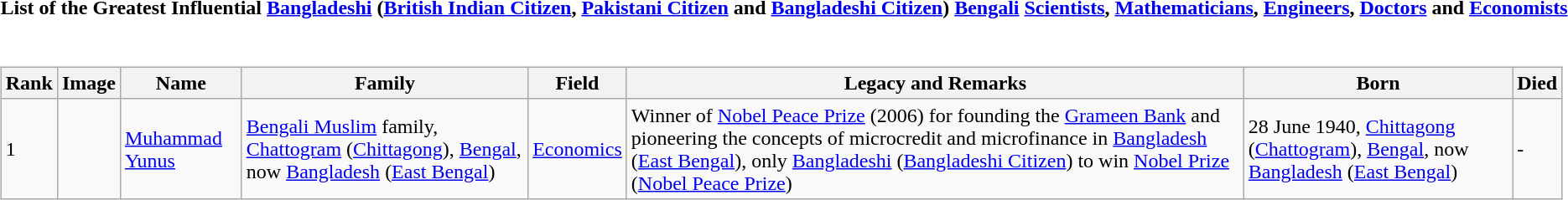<table>
<tr>
<td width="50%" align="left"><strong>List of the Greatest Influential <a href='#'>Bangladeshi</a> (<a href='#'>British Indian Citizen</a>, <a href='#'>Pakistani Citizen</a> and <a href='#'>Bangladeshi Citizen</a>) <a href='#'>Bengali</a> <a href='#'>Scientists</a>, <a href='#'>Mathematicians</a>, <a href='#'>Engineers</a>, <a href='#'>Doctors</a> and <a href='#'>Economists</a></strong></td>
</tr>
<tr valign="top">
<td><br><table class="wikitable" border="1">
<tr>
<th>Rank</th>
<th>Image</th>
<th>Name</th>
<th>Family</th>
<th>Field</th>
<th>Legacy and Remarks</th>
<th>Born</th>
<th>Died</th>
</tr>
<tr>
<td>1</td>
<td></td>
<td><a href='#'>Muhammad Yunus</a></td>
<td><a href='#'>Bengali Muslim</a> family, <a href='#'>Chattogram</a> (<a href='#'>Chittagong</a>), <a href='#'>Bengal</a>, now <a href='#'>Bangladesh</a> (<a href='#'>East Bengal</a>)</td>
<td><a href='#'>Economics</a></td>
<td>Winner of <a href='#'>Nobel Peace Prize</a> (2006) for founding the <a href='#'>Grameen Bank</a> and pioneering the concepts of microcredit and microfinance in <a href='#'>Bangladesh</a> (<a href='#'>East Bengal</a>), only <a href='#'>Bangladeshi</a> (<a href='#'>Bangladeshi Citizen</a>) to win <a href='#'>Nobel Prize</a> (<a href='#'>Nobel Peace Prize</a>)</td>
<td>28 June 1940, <a href='#'>Chittagong</a> (<a href='#'>Chattogram</a>), <a href='#'>Bengal</a>, now <a href='#'>Bangladesh</a> (<a href='#'>East Bengal</a>)</td>
<td>-</td>
</tr>
</table>
</td>
</tr>
</table>
